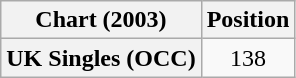<table class="wikitable plainrowheaders" style="text-align:center">
<tr>
<th scope="col">Chart (2003)</th>
<th scope="col">Position</th>
</tr>
<tr>
<th scope="row">UK Singles (OCC)</th>
<td>138</td>
</tr>
</table>
